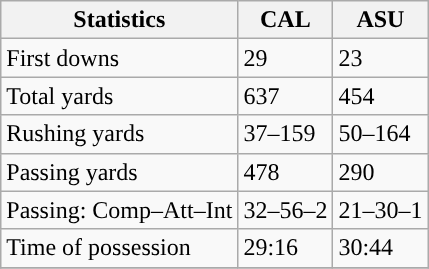<table class="wikitable" style="float: left;">
<tr>
<th>Statistics</th>
<th>CAL</th>
<th>ASU</th>
</tr>
<tr>
<td>First downs</td>
<td>29</td>
<td>23</td>
</tr>
<tr>
<td>Total yards</td>
<td>637</td>
<td>454</td>
</tr>
<tr>
<td>Rushing yards</td>
<td>37–159</td>
<td>50–164</td>
</tr>
<tr>
<td>Passing yards</td>
<td>478</td>
<td>290</td>
</tr>
<tr>
<td>Passing: Comp–Att–Int</td>
<td>32–56–2</td>
<td>21–30–1</td>
</tr>
<tr>
<td>Time of possession</td>
<td>29:16</td>
<td>30:44</td>
</tr>
<tr>
</tr>
</table>
